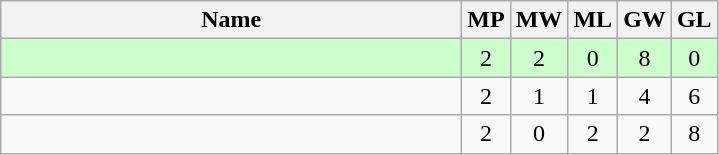<table class=wikitable style="text-align:center">
<tr>
<th width=300>Name</th>
<th width=20>MP</th>
<th width=20>MW</th>
<th width=20>ML</th>
<th width=20>GW</th>
<th width=20>GL</th>
</tr>
<tr style="background-color:#ccffcc;">
<td style="text-align:left;"><strong></strong></td>
<td>2</td>
<td>2</td>
<td>0</td>
<td>8</td>
<td>0</td>
</tr>
<tr>
<td style="text-align:left;"></td>
<td>2</td>
<td>1</td>
<td>1</td>
<td>4</td>
<td>6</td>
</tr>
<tr>
<td style="text-align:left;"></td>
<td>2</td>
<td>0</td>
<td>2</td>
<td>2</td>
<td>8</td>
</tr>
</table>
